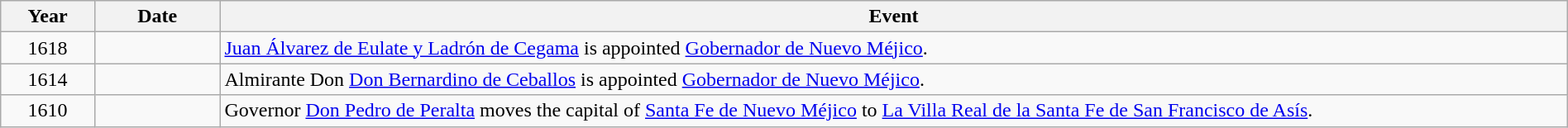<table class="wikitable" style="width:100%;">
<tr>
<th style="width:6%">Year</th>
<th style="width:8%">Date</th>
<th style="width:86%">Event</th>
</tr>
<tr>
<td align=center>1618</td>
<td align=center> </td>
<td><a href='#'>Juan Álvarez de Eulate y Ladrón de Cegama</a> is appointed <a href='#'>Gobernador de Nuevo Méjico</a>.</td>
</tr>
<tr>
<td align=center>1614</td>
<td align=center> </td>
<td>Almirante Don <a href='#'>Don Bernardino de Ceballos</a> is appointed <a href='#'>Gobernador de Nuevo Méjico</a>.</td>
</tr>
<tr>
<td align=center>1610</td>
<td align=center> </td>
<td>Governor <a href='#'>Don Pedro de Peralta</a> moves the capital of <a href='#'>Santa Fe de Nuevo Méjico</a> to <a href='#'>La Villa Real de la Santa Fe de San Francisco de Asís</a>.</td>
</tr>
</table>
